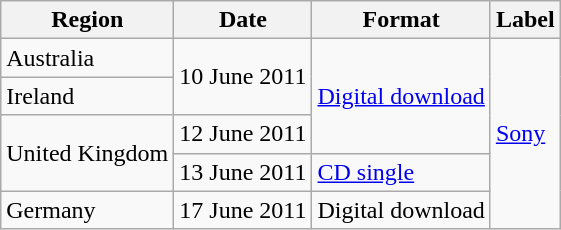<table class="wikitable">
<tr>
<th>Region</th>
<th>Date</th>
<th>Format</th>
<th>Label</th>
</tr>
<tr>
<td>Australia</td>
<td rowspan="2">10 June 2011</td>
<td rowspan="3"><a href='#'>Digital download</a></td>
<td rowspan="5"><a href='#'>Sony</a></td>
</tr>
<tr>
<td>Ireland</td>
</tr>
<tr>
<td rowspan="2">United Kingdom</td>
<td>12 June 2011</td>
</tr>
<tr>
<td>13 June 2011</td>
<td><a href='#'>CD single</a></td>
</tr>
<tr>
<td>Germany</td>
<td>17 June 2011</td>
<td>Digital download</td>
</tr>
</table>
